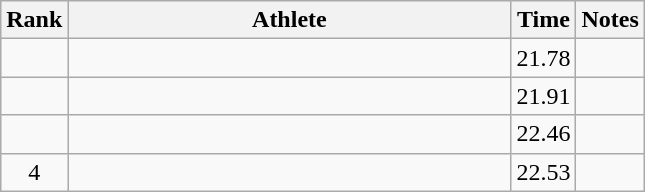<table class="wikitable" style="text-align:center">
<tr>
<th>Rank</th>
<th Style="width:18em">Athlete</th>
<th>Time</th>
<th>Notes</th>
</tr>
<tr>
<td></td>
<td style="text-align:left"></td>
<td>21.78</td>
<td></td>
</tr>
<tr>
<td></td>
<td style="text-align:left"></td>
<td>21.91</td>
<td></td>
</tr>
<tr>
<td></td>
<td style="text-align:left"></td>
<td>22.46</td>
<td></td>
</tr>
<tr>
<td>4</td>
<td style="text-align:left"></td>
<td>22.53</td>
<td></td>
</tr>
</table>
